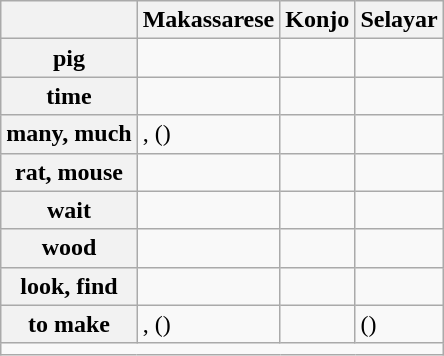<table class="wikitable">
<tr>
<th></th>
<th>Makassarese</th>
<th>Konjo</th>
<th>Selayar</th>
</tr>
<tr>
<th>pig</th>
<td></td>
<td></td>
<td></td>
</tr>
<tr>
<th>time</th>
<td></td>
<td></td>
<td></td>
</tr>
<tr>
<th>many, much</th>
<td>, ()</td>
<td></td>
<td></td>
</tr>
<tr>
<th>rat, mouse</th>
<td></td>
<td></td>
<td></td>
</tr>
<tr>
<th>wait</th>
<td></td>
<td></td>
<td></td>
</tr>
<tr>
<th>wood</th>
<td></td>
<td></td>
<td></td>
</tr>
<tr>
<th>look, find</th>
<td></td>
<td></td>
<td></td>
</tr>
<tr>
<th>to make</th>
<td>, ()</td>
<td></td>
<td>()</td>
</tr>
<tr>
<td colspan= 4></td>
</tr>
</table>
